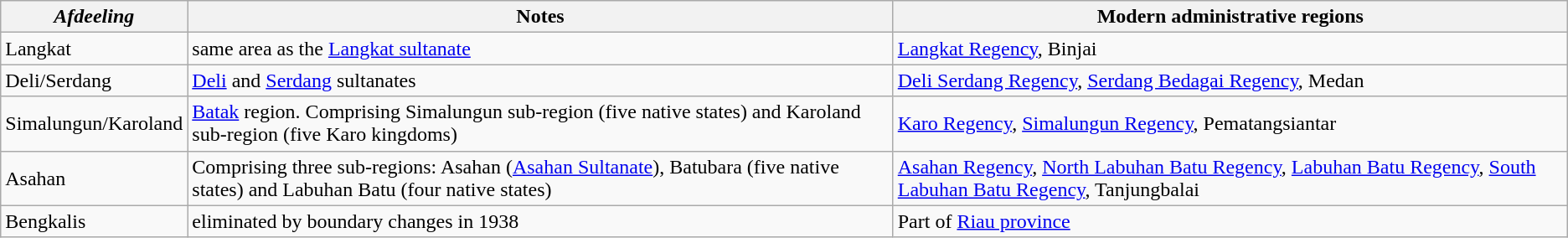<table class="wikitable">
<tr>
<th><em>Afdeeling</em></th>
<th>Notes</th>
<th>Modern administrative regions</th>
</tr>
<tr>
<td>Langkat</td>
<td>same area as the <a href='#'>Langkat sultanate</a></td>
<td><a href='#'>Langkat Regency</a>, Binjai</td>
</tr>
<tr>
<td>Deli/Serdang</td>
<td><a href='#'>Deli</a> and <a href='#'>Serdang</a> sultanates</td>
<td><a href='#'>Deli Serdang Regency</a>, <a href='#'>Serdang Bedagai Regency</a>, Medan</td>
</tr>
<tr>
<td>Simalungun/Karoland</td>
<td><a href='#'>Batak</a> region. Comprising Simalungun sub-region (five native states) and Karoland sub-region (five Karo kingdoms)</td>
<td><a href='#'>Karo Regency</a>, <a href='#'>Simalungun Regency</a>, Pematangsiantar</td>
</tr>
<tr>
<td>Asahan</td>
<td>Comprising three sub-regions: Asahan (<a href='#'>Asahan Sultanate</a>), Batubara (five native states) and Labuhan Batu (four native states)</td>
<td><a href='#'>Asahan Regency</a>, <a href='#'>North Labuhan Batu Regency</a>, <a href='#'>Labuhan Batu Regency</a>, <a href='#'>South Labuhan Batu Regency</a>, Tanjungbalai</td>
</tr>
<tr>
<td>Bengkalis</td>
<td>eliminated by boundary changes in 1938</td>
<td>Part of <a href='#'>Riau province</a></td>
</tr>
</table>
